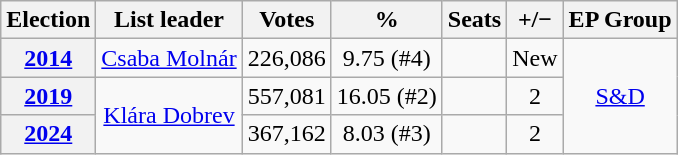<table class=wikitable style="text-align:center;">
<tr>
<th>Election</th>
<th>List leader</th>
<th>Votes</th>
<th>%</th>
<th>Seats</th>
<th>+/−</th>
<th>EP Group</th>
</tr>
<tr>
<th><a href='#'>2014</a></th>
<td><a href='#'>Csaba Molnár</a></td>
<td>226,086</td>
<td>9.75 (#4)</td>
<td></td>
<td>New</td>
<td rowspan=3><a href='#'>S&D</a></td>
</tr>
<tr>
<th><a href='#'>2019</a></th>
<td rowspan=2><a href='#'>Klára Dobrev</a></td>
<td>557,081</td>
<td>16.05 (#2)</td>
<td></td>
<td> 2</td>
</tr>
<tr>
<th><a href='#'>2024</a></th>
<td>367,162</td>
<td>8.03 (#3)</td>
<td></td>
<td> 2</td>
</tr>
</table>
